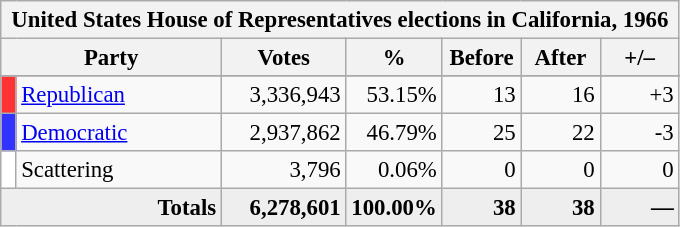<table class="wikitable" style="font-size: 95%;">
<tr>
<th colspan="7">United States House of Representatives elections in California, 1966</th>
</tr>
<tr>
<th colspan=2 style="width: 5em">Party</th>
<th style="width: 5em">Votes</th>
<th style="width: 3em">%</th>
<th style="width: 3em">Before</th>
<th style="width: 3em">After</th>
<th style="width: 3em">+/–</th>
</tr>
<tr>
</tr>
<tr>
<th style="background-color:#FF3333; width: 3px"></th>
<td style="width: 130px"><a href='#'>Republican</a></td>
<td align="right">3,336,943</td>
<td align="right">53.15%</td>
<td align="right">13</td>
<td align="right">16</td>
<td align="right">+3</td>
</tr>
<tr>
<th style="background-color:#3333FF; width: 3px"></th>
<td style="width: 130px"><a href='#'>Democratic</a></td>
<td align="right">2,937,862</td>
<td align="right">46.79%</td>
<td align="right">25</td>
<td align="right">22</td>
<td align="right">-3</td>
</tr>
<tr>
<th style="background-color:#FFFFFF; width: 3px"></th>
<td style="width: 130px">Scattering</td>
<td align="right">3,796</td>
<td align="right">0.06%</td>
<td align="right">0</td>
<td align="right">0</td>
<td align="right">0</td>
</tr>
<tr bgcolor="#EEEEEE">
<td colspan="2" align="right"><strong>Totals</strong></td>
<td align="right"><strong>6,278,601</strong></td>
<td align="right"><strong>100.00%</strong></td>
<td align="right"><strong>38</strong></td>
<td align="right"><strong>38</strong></td>
<td align="right"><strong>—</strong></td>
</tr>
</table>
